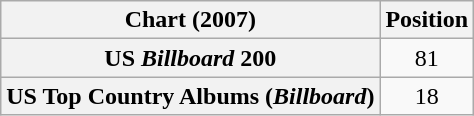<table class="wikitable sortable plainrowheaders" style="text-align:center">
<tr>
<th scope="col">Chart (2007)</th>
<th scope="col">Position</th>
</tr>
<tr>
<th scope="row">US <em>Billboard</em> 200</th>
<td>81</td>
</tr>
<tr>
<th scope="row">US Top Country Albums (<em>Billboard</em>)</th>
<td>18</td>
</tr>
</table>
